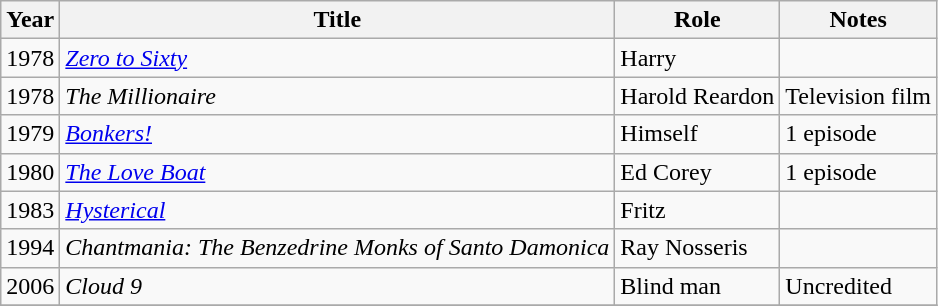<table class="wikitable sortable">
<tr>
<th>Year</th>
<th>Title</th>
<th>Role</th>
<th>Notes</th>
</tr>
<tr>
<td>1978</td>
<td><em><a href='#'>Zero to Sixty</a></em></td>
<td>Harry</td>
<td></td>
</tr>
<tr>
<td>1978</td>
<td><em>The Millionaire</em></td>
<td>Harold Reardon</td>
<td>Television film</td>
</tr>
<tr>
<td>1979</td>
<td><em><a href='#'>Bonkers!</a></em></td>
<td>Himself</td>
<td>1 episode</td>
</tr>
<tr>
<td>1980</td>
<td><em><a href='#'>The Love Boat</a></em></td>
<td>Ed Corey</td>
<td>1 episode</td>
</tr>
<tr>
<td>1983</td>
<td><em><a href='#'>Hysterical</a></em></td>
<td>Fritz</td>
<td></td>
</tr>
<tr>
<td>1994</td>
<td><em>Chantmania: The Benzedrine Monks of Santo Damonica</em></td>
<td>Ray Nosseris</td>
<td></td>
</tr>
<tr>
<td>2006</td>
<td><em>Cloud 9</em></td>
<td>Blind man</td>
<td>Uncredited</td>
</tr>
<tr>
</tr>
</table>
